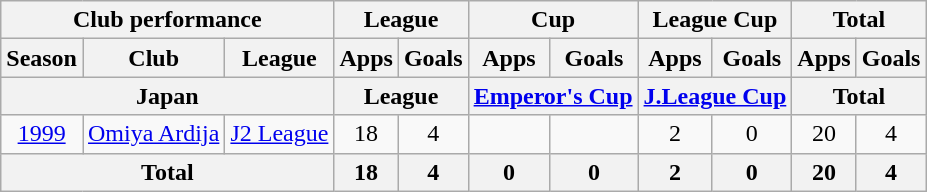<table class="wikitable" style="text-align:center;">
<tr>
<th colspan=3>Club performance</th>
<th colspan=2>League</th>
<th colspan=2>Cup</th>
<th colspan=2>League Cup</th>
<th colspan=2>Total</th>
</tr>
<tr>
<th>Season</th>
<th>Club</th>
<th>League</th>
<th>Apps</th>
<th>Goals</th>
<th>Apps</th>
<th>Goals</th>
<th>Apps</th>
<th>Goals</th>
<th>Apps</th>
<th>Goals</th>
</tr>
<tr>
<th colspan=3>Japan</th>
<th colspan=2>League</th>
<th colspan=2><a href='#'>Emperor's Cup</a></th>
<th colspan=2><a href='#'>J.League Cup</a></th>
<th colspan=2>Total</th>
</tr>
<tr>
<td><a href='#'>1999</a></td>
<td><a href='#'>Omiya Ardija</a></td>
<td><a href='#'>J2 League</a></td>
<td>18</td>
<td>4</td>
<td></td>
<td></td>
<td>2</td>
<td>0</td>
<td>20</td>
<td>4</td>
</tr>
<tr>
<th colspan=3>Total</th>
<th>18</th>
<th>4</th>
<th>0</th>
<th>0</th>
<th>2</th>
<th>0</th>
<th>20</th>
<th>4</th>
</tr>
</table>
